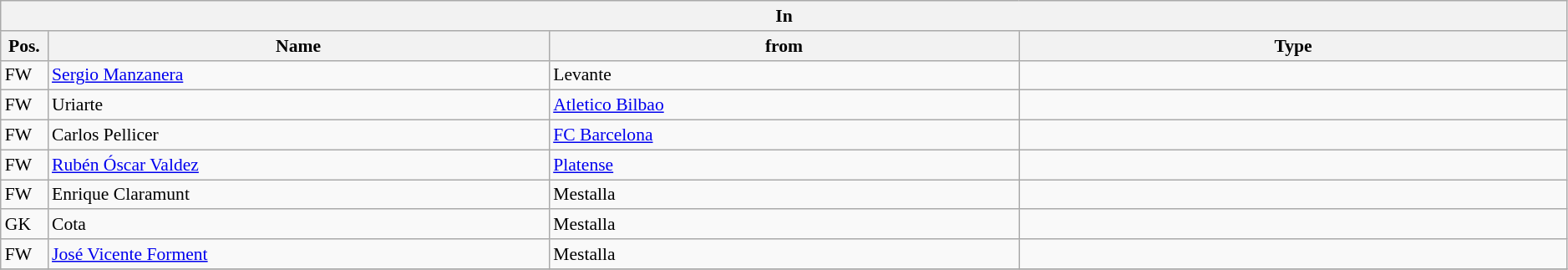<table class="wikitable" style="font-size:90%;width:99%;">
<tr>
<th colspan="4">In</th>
</tr>
<tr>
<th width=3%>Pos.</th>
<th width=32%>Name</th>
<th width=30%>from</th>
<th width=35%>Type</th>
</tr>
<tr>
<td>FW</td>
<td><a href='#'>Sergio Manzanera</a></td>
<td>Levante</td>
<td></td>
</tr>
<tr>
<td>FW</td>
<td>Uriarte</td>
<td><a href='#'>Atletico Bilbao</a></td>
<td></td>
</tr>
<tr>
<td>FW</td>
<td>Carlos Pellicer</td>
<td><a href='#'>FC Barcelona</a></td>
<td></td>
</tr>
<tr>
<td>FW</td>
<td><a href='#'>Rubén Óscar Valdez</a></td>
<td><a href='#'>Platense</a></td>
</tr>
<tr>
<td>FW</td>
<td>Enrique Claramunt</td>
<td>Mestalla</td>
<td></td>
</tr>
<tr>
<td>GK</td>
<td>Cota</td>
<td>Mestalla</td>
<td></td>
</tr>
<tr>
<td>FW</td>
<td><a href='#'>José Vicente Forment</a></td>
<td>Mestalla</td>
<td></td>
</tr>
<tr>
</tr>
</table>
